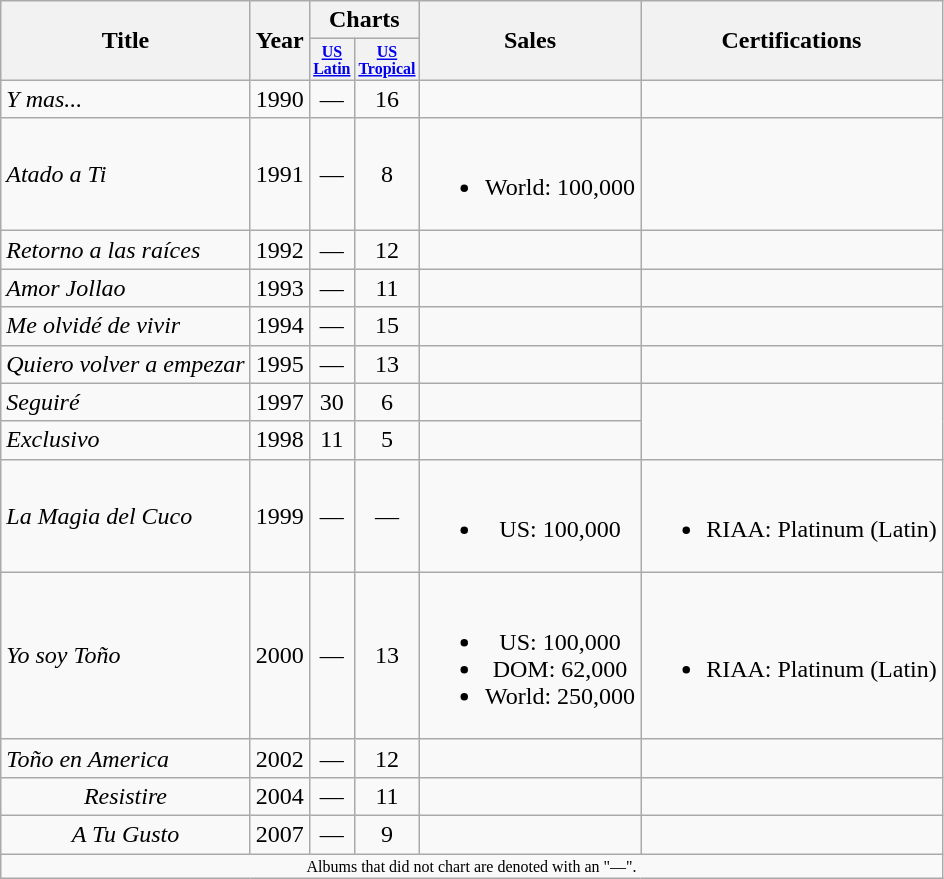<table class="wikitable" style="text-align:center;">
<tr>
<th rowspan="2">Title</th>
<th rowspan="2">Year</th>
<th colspan="2">Charts</th>
<th rowspan="2">Sales</th>
<th rowspan="2">Certifications</th>
</tr>
<tr>
<th style="font-size:8pt"><a href='#'>US<br>Latin</a><br></th>
<th style="font-size:8pt"><a href='#'>US<br>Tropical</a><br></th>
</tr>
<tr>
<td align="left"><em>Y mas...</em></td>
<td>1990</td>
<td>—</td>
<td>16</td>
<td></td>
<td></td>
</tr>
<tr>
<td align="left"><em>Atado a Ti</em></td>
<td>1991</td>
<td>—</td>
<td>8</td>
<td><br><ul><li>World: 100,000</li></ul></td>
<td></td>
</tr>
<tr>
<td align="left"><em>Retorno a las raíces</em></td>
<td>1992</td>
<td>—</td>
<td>12</td>
<td></td>
<td></td>
</tr>
<tr>
<td align="left"><em>Amor Jollao</em></td>
<td>1993</td>
<td>—</td>
<td>11</td>
<td></td>
<td></td>
</tr>
<tr>
<td align="left"><em>Me olvidé de vivir</em></td>
<td>1994</td>
<td>—</td>
<td>15</td>
<td></td>
<td></td>
</tr>
<tr>
<td align="left"><em>Quiero volver a empezar</em></td>
<td>1995</td>
<td>—</td>
<td>13</td>
<td></td>
<td></td>
</tr>
<tr>
<td align="left"><em>Seguiré</em></td>
<td>1997</td>
<td>30</td>
<td>6</td>
<td></td>
</tr>
<tr>
<td align="left"><em>Exclusivo</em></td>
<td>1998</td>
<td>11</td>
<td>5</td>
<td></td>
</tr>
<tr>
<td align="left"><em>La Magia del Cuco</em></td>
<td>1999</td>
<td>—</td>
<td>—</td>
<td><br><ul><li>US: 100,000</li></ul></td>
<td><br><ul><li>RIAA: Platinum (Latin)</li></ul></td>
</tr>
<tr>
<td align="left"><em>Yo soy Toño</em></td>
<td>2000</td>
<td>—</td>
<td>13</td>
<td><br><ul><li>US: 100,000</li><li>DOM: 62,000</li><li>World: 250,000</li></ul></td>
<td><br><ul><li>RIAA: Platinum (Latin)</li></ul></td>
</tr>
<tr>
<td align="left"><em>Toño en America</em></td>
<td>2002</td>
<td>—</td>
<td>12</td>
<td></td>
<td></td>
</tr>
<tr>
<td><em>Resistire</em></td>
<td>2004</td>
<td>—</td>
<td>11</td>
<td></td>
<td></td>
</tr>
<tr>
<td><em>A Tu Gusto</em></td>
<td>2007</td>
<td>—</td>
<td>9</td>
<td></td>
<td></td>
</tr>
<tr>
<td colspan="6" style="font-size:8pt">Albums that did not chart are denoted with an "—".</td>
</tr>
</table>
